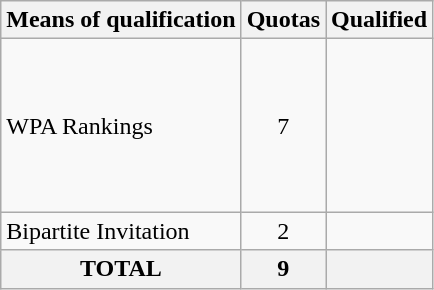<table class = "wikitable">
<tr>
<th>Means of qualification</th>
<th>Quotas</th>
<th>Qualified</th>
</tr>
<tr>
<td>WPA Rankings</td>
<td align="center">7</td>
<td><br><br><br><br><br><br></td>
</tr>
<tr>
<td>Bipartite Invitation</td>
<td align="center">2</td>
<td><br></td>
</tr>
<tr>
<th>TOTAL</th>
<th>9</th>
<th></th>
</tr>
</table>
